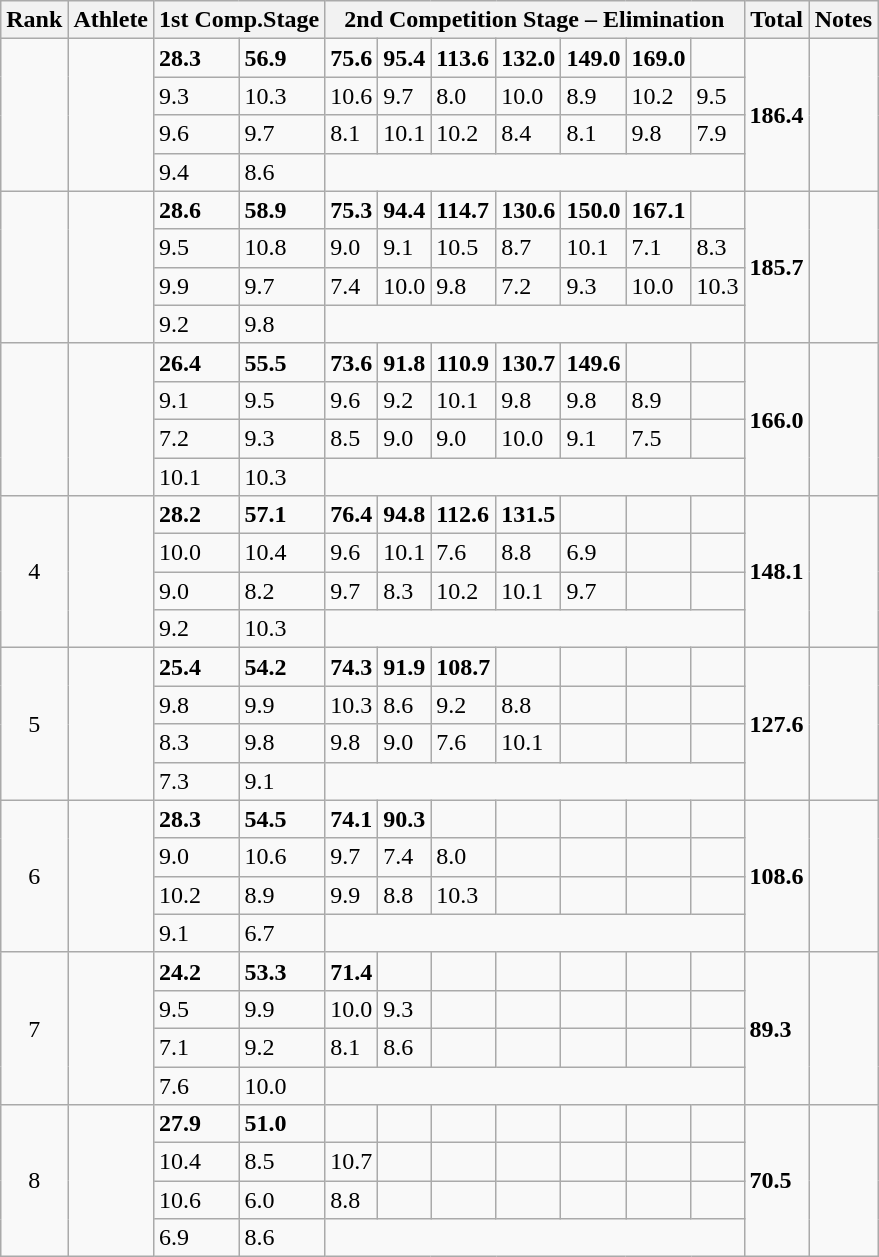<table class="wikitable">
<tr>
<th>Rank</th>
<th>Athlete</th>
<th colspan="2">1st Comp.Stage</th>
<th colspan="7">2nd Competition Stage – Elimination</th>
<th>Total</th>
<th>Notes</th>
</tr>
<tr>
<td rowspan="4" align="center"></td>
<td rowspan="4"></td>
<td><strong>28.3</strong></td>
<td><strong>56.9</strong></td>
<td><strong>75.6</strong></td>
<td><strong>95.4</strong></td>
<td><strong>113.6</strong></td>
<td><strong>132.0</strong></td>
<td><strong>149.0</strong></td>
<td><strong>169.0</strong></td>
<td></td>
<td rowspan="4"><strong>186.4</strong></td>
<td rowspan="4"></td>
</tr>
<tr>
<td>9.3</td>
<td>10.3</td>
<td>10.6</td>
<td>9.7</td>
<td>8.0</td>
<td>10.0</td>
<td>8.9</td>
<td>10.2</td>
<td>9.5</td>
</tr>
<tr>
<td>9.6</td>
<td>9.7</td>
<td>8.1</td>
<td>10.1</td>
<td>10.2</td>
<td>8.4</td>
<td>8.1</td>
<td>9.8</td>
<td>7.9</td>
</tr>
<tr>
<td>9.4</td>
<td>8.6</td>
</tr>
<tr>
<td rowspan="4" align="center"></td>
<td rowspan="4"></td>
<td><strong>28.6</strong></td>
<td><strong>58.9</strong></td>
<td><strong>75.3</strong></td>
<td><strong>94.4</strong></td>
<td><strong>114.7</strong></td>
<td><strong>130.6</strong></td>
<td><strong>150.0</strong></td>
<td><strong>167.1</strong></td>
<td></td>
<td rowspan="4"><strong>185.7</strong></td>
<td rowspan="4"></td>
</tr>
<tr>
<td>9.5</td>
<td>10.8</td>
<td>9.0</td>
<td>9.1</td>
<td>10.5</td>
<td>8.7</td>
<td>10.1</td>
<td>7.1</td>
<td>8.3</td>
</tr>
<tr>
<td>9.9</td>
<td>9.7</td>
<td>7.4</td>
<td>10.0</td>
<td>9.8</td>
<td>7.2</td>
<td>9.3</td>
<td>10.0</td>
<td>10.3</td>
</tr>
<tr>
<td>9.2</td>
<td>9.8</td>
</tr>
<tr>
<td rowspan="4" align="center"></td>
<td rowspan="4"></td>
<td><strong>26.4</strong></td>
<td><strong>55.5</strong></td>
<td><strong>73.6</strong></td>
<td><strong>91.8</strong></td>
<td><strong>110.9</strong></td>
<td><strong>130.7</strong></td>
<td><strong>149.6</strong></td>
<td></td>
<td></td>
<td rowspan="4"><strong>166.0</strong></td>
<td rowspan="4"></td>
</tr>
<tr>
<td>9.1</td>
<td>9.5</td>
<td>9.6</td>
<td>9.2</td>
<td>10.1</td>
<td>9.8</td>
<td>9.8</td>
<td>8.9</td>
<td></td>
</tr>
<tr>
<td>7.2</td>
<td>9.3</td>
<td>8.5</td>
<td>9.0</td>
<td>9.0</td>
<td>10.0</td>
<td>9.1</td>
<td>7.5</td>
<td></td>
</tr>
<tr>
<td>10.1</td>
<td>10.3</td>
</tr>
<tr>
<td rowspan="4" align="center">4</td>
<td rowspan="4"></td>
<td><strong>28.2</strong></td>
<td><strong>57.1</strong></td>
<td><strong>76.4</strong></td>
<td><strong>94.8</strong></td>
<td><strong>112.6</strong></td>
<td><strong>131.5</strong></td>
<td></td>
<td></td>
<td></td>
<td rowspan="4"><strong>148.1</strong></td>
<td rowspan="4"></td>
</tr>
<tr>
<td>10.0</td>
<td>10.4</td>
<td>9.6</td>
<td>10.1</td>
<td>7.6</td>
<td>8.8</td>
<td>6.9</td>
<td></td>
<td></td>
</tr>
<tr>
<td>9.0</td>
<td>8.2</td>
<td>9.7</td>
<td>8.3</td>
<td>10.2</td>
<td>10.1</td>
<td>9.7</td>
<td></td>
<td></td>
</tr>
<tr>
<td>9.2</td>
<td>10.3</td>
</tr>
<tr>
<td rowspan="4" align="center">5</td>
<td rowspan="4"></td>
<td><strong>25.4</strong></td>
<td><strong>54.2</strong></td>
<td><strong>74.3</strong></td>
<td><strong>91.9</strong></td>
<td><strong>108.7</strong></td>
<td></td>
<td></td>
<td></td>
<td></td>
<td rowspan="4"><strong>127.6</strong></td>
<td rowspan="4"></td>
</tr>
<tr>
<td>9.8</td>
<td>9.9</td>
<td>10.3</td>
<td>8.6</td>
<td>9.2</td>
<td>8.8</td>
<td></td>
<td></td>
<td></td>
</tr>
<tr>
<td>8.3</td>
<td>9.8</td>
<td>9.8</td>
<td>9.0</td>
<td>7.6</td>
<td>10.1</td>
<td></td>
<td></td>
<td></td>
</tr>
<tr>
<td>7.3</td>
<td>9.1</td>
</tr>
<tr>
<td rowspan="4" align="center">6</td>
<td rowspan="4"></td>
<td><strong>28.3</strong></td>
<td><strong>54.5</strong></td>
<td><strong>74.1</strong></td>
<td><strong>90.3</strong></td>
<td></td>
<td></td>
<td></td>
<td></td>
<td></td>
<td rowspan="4"><strong>108.6</strong></td>
<td rowspan="4"></td>
</tr>
<tr>
<td>9.0</td>
<td>10.6</td>
<td>9.7</td>
<td>7.4</td>
<td>8.0</td>
<td></td>
<td></td>
<td></td>
<td></td>
</tr>
<tr>
<td>10.2</td>
<td>8.9</td>
<td>9.9</td>
<td>8.8</td>
<td>10.3</td>
<td></td>
<td></td>
<td></td>
<td></td>
</tr>
<tr>
<td>9.1</td>
<td>6.7</td>
</tr>
<tr>
<td rowspan="4" align="center">7</td>
<td rowspan="4"></td>
<td><strong>24.2</strong></td>
<td><strong>53.3</strong></td>
<td><strong>71.4</strong></td>
<td></td>
<td></td>
<td></td>
<td></td>
<td></td>
<td></td>
<td rowspan="4"><strong>89.3</strong></td>
<td rowspan="4"></td>
</tr>
<tr>
<td>9.5</td>
<td>9.9</td>
<td>10.0</td>
<td>9.3</td>
<td></td>
<td></td>
<td></td>
<td></td>
<td></td>
</tr>
<tr>
<td>7.1</td>
<td>9.2</td>
<td>8.1</td>
<td>8.6</td>
<td></td>
<td></td>
<td></td>
<td></td>
<td></td>
</tr>
<tr>
<td>7.6</td>
<td>10.0</td>
</tr>
<tr>
<td rowspan="4" align="center">8</td>
<td rowspan="4"></td>
<td><strong>27.9</strong></td>
<td><strong>51.0</strong></td>
<td></td>
<td></td>
<td></td>
<td></td>
<td></td>
<td></td>
<td></td>
<td rowspan="4"><strong>70.5</strong></td>
<td rowspan="4"></td>
</tr>
<tr>
<td>10.4</td>
<td>8.5</td>
<td>10.7</td>
<td></td>
<td></td>
<td></td>
<td></td>
<td></td>
<td></td>
</tr>
<tr>
<td>10.6</td>
<td>6.0</td>
<td>8.8</td>
<td></td>
<td></td>
<td></td>
<td></td>
<td></td>
<td></td>
</tr>
<tr>
<td>6.9</td>
<td>8.6</td>
</tr>
</table>
